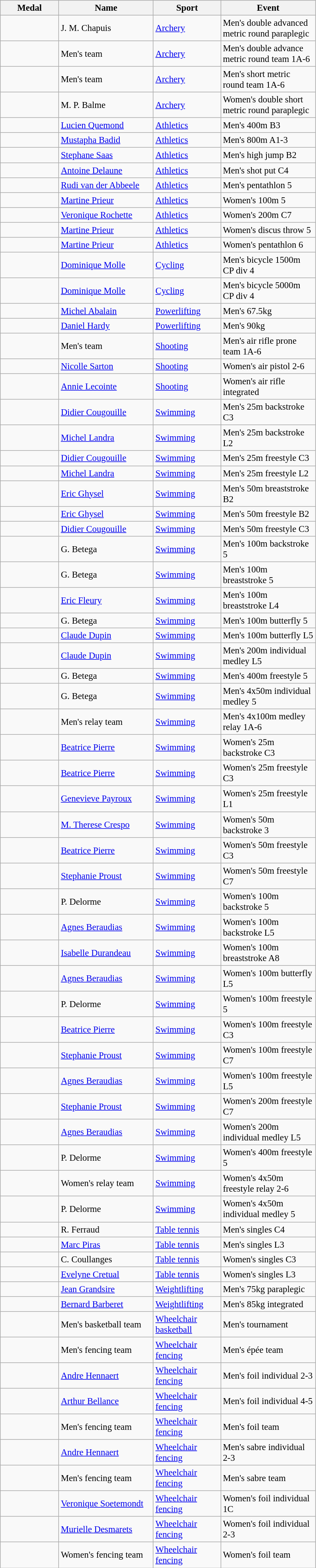<table class=wikitable style="font-size:95%">
<tr>
<th style="width:6em">Medal</th>
<th style="width:10em">Name</th>
<th style="width:7em">Sport</th>
<th style="width:10em">Event</th>
</tr>
<tr>
<td></td>
<td>J. M. Chapuis</td>
<td><a href='#'>Archery</a></td>
<td>Men's double advanced metric round paraplegic</td>
</tr>
<tr>
<td></td>
<td>Men's team</td>
<td><a href='#'>Archery</a></td>
<td>Men's double advance metric round team 1A-6</td>
</tr>
<tr>
<td></td>
<td>Men's team</td>
<td><a href='#'>Archery</a></td>
<td>Men's short metric round team 1A-6</td>
</tr>
<tr>
<td></td>
<td>M. P. Balme</td>
<td><a href='#'>Archery</a></td>
<td>Women's double short metric round paraplegic</td>
</tr>
<tr>
<td></td>
<td><a href='#'>Lucien Quemond</a></td>
<td><a href='#'>Athletics</a></td>
<td>Men's 400m B3</td>
</tr>
<tr>
<td></td>
<td><a href='#'>Mustapha Badid</a></td>
<td><a href='#'>Athletics</a></td>
<td>Men's 800m A1-3</td>
</tr>
<tr>
<td></td>
<td><a href='#'>Stephane Saas</a></td>
<td><a href='#'>Athletics</a></td>
<td>Men's high jump B2</td>
</tr>
<tr>
<td></td>
<td><a href='#'>Antoine Delaune</a></td>
<td><a href='#'>Athletics</a></td>
<td>Men's shot put C4</td>
</tr>
<tr>
<td></td>
<td><a href='#'>Rudi van der Abbeele</a></td>
<td><a href='#'>Athletics</a></td>
<td>Men's pentathlon 5</td>
</tr>
<tr>
<td></td>
<td><a href='#'>Martine Prieur</a></td>
<td><a href='#'>Athletics</a></td>
<td>Women's 100m 5</td>
</tr>
<tr>
<td></td>
<td><a href='#'>Veronique Rochette</a></td>
<td><a href='#'>Athletics</a></td>
<td>Women's 200m C7</td>
</tr>
<tr>
<td></td>
<td><a href='#'>Martine Prieur</a></td>
<td><a href='#'>Athletics</a></td>
<td>Women's discus throw 5</td>
</tr>
<tr>
<td></td>
<td><a href='#'>Martine Prieur</a></td>
<td><a href='#'>Athletics</a></td>
<td>Women's pentathlon 6</td>
</tr>
<tr>
<td></td>
<td><a href='#'>Dominique Molle</a></td>
<td><a href='#'>Cycling</a></td>
<td>Men's bicycle 1500m CP div 4</td>
</tr>
<tr>
<td></td>
<td><a href='#'>Dominique Molle</a></td>
<td><a href='#'>Cycling</a></td>
<td>Men's bicycle 5000m CP div 4</td>
</tr>
<tr>
<td></td>
<td><a href='#'>Michel Abalain</a></td>
<td><a href='#'>Powerlifting</a></td>
<td>Men's 67.5kg</td>
</tr>
<tr>
<td></td>
<td><a href='#'>Daniel Hardy</a></td>
<td><a href='#'>Powerlifting</a></td>
<td>Men's 90kg</td>
</tr>
<tr>
<td></td>
<td>Men's team</td>
<td><a href='#'>Shooting</a></td>
<td>Men's air rifle prone team 1A-6</td>
</tr>
<tr>
<td></td>
<td><a href='#'>Nicolle Sarton</a></td>
<td><a href='#'>Shooting</a></td>
<td>Women's air pistol 2-6</td>
</tr>
<tr>
<td></td>
<td><a href='#'>Annie Lecointe</a></td>
<td><a href='#'>Shooting</a></td>
<td>Women's air rifle integrated</td>
</tr>
<tr>
<td></td>
<td><a href='#'>Didier Cougouille</a></td>
<td><a href='#'>Swimming</a></td>
<td>Men's 25m backstroke C3</td>
</tr>
<tr>
<td></td>
<td><a href='#'>Michel Landra</a></td>
<td><a href='#'>Swimming</a></td>
<td>Men's 25m backstroke L2</td>
</tr>
<tr>
<td></td>
<td><a href='#'>Didier Cougouille</a></td>
<td><a href='#'>Swimming</a></td>
<td>Men's 25m freestyle C3</td>
</tr>
<tr>
<td></td>
<td><a href='#'>Michel Landra</a></td>
<td><a href='#'>Swimming</a></td>
<td>Men's 25m freestyle L2</td>
</tr>
<tr>
<td></td>
<td><a href='#'>Eric Ghysel</a></td>
<td><a href='#'>Swimming</a></td>
<td>Men's 50m breaststroke B2</td>
</tr>
<tr>
<td></td>
<td><a href='#'>Eric Ghysel</a></td>
<td><a href='#'>Swimming</a></td>
<td>Men's 50m freestyle B2</td>
</tr>
<tr>
<td></td>
<td><a href='#'>Didier Cougouille</a></td>
<td><a href='#'>Swimming</a></td>
<td>Men's 50m freestyle C3</td>
</tr>
<tr>
<td></td>
<td>G. Betega</td>
<td><a href='#'>Swimming</a></td>
<td>Men's 100m backstroke 5</td>
</tr>
<tr>
<td></td>
<td>G. Betega</td>
<td><a href='#'>Swimming</a></td>
<td>Men's 100m breaststroke 5</td>
</tr>
<tr>
<td></td>
<td><a href='#'>Eric Fleury</a></td>
<td><a href='#'>Swimming</a></td>
<td>Men's 100m breaststroke L4</td>
</tr>
<tr>
<td></td>
<td>G. Betega</td>
<td><a href='#'>Swimming</a></td>
<td>Men's 100m butterfly 5</td>
</tr>
<tr>
<td></td>
<td><a href='#'>Claude Dupin</a></td>
<td><a href='#'>Swimming</a></td>
<td>Men's 100m butterfly L5</td>
</tr>
<tr>
<td></td>
<td><a href='#'>Claude Dupin</a></td>
<td><a href='#'>Swimming</a></td>
<td>Men's 200m individual medley L5</td>
</tr>
<tr>
<td></td>
<td>G. Betega</td>
<td><a href='#'>Swimming</a></td>
<td>Men's 400m freestyle 5</td>
</tr>
<tr>
<td></td>
<td>G. Betega</td>
<td><a href='#'>Swimming</a></td>
<td>Men's 4x50m individual medley 5</td>
</tr>
<tr>
<td></td>
<td>Men's relay team</td>
<td><a href='#'>Swimming</a></td>
<td>Men's 4x100m medley relay 1A-6</td>
</tr>
<tr>
<td></td>
<td><a href='#'>Beatrice Pierre</a></td>
<td><a href='#'>Swimming</a></td>
<td>Women's 25m backstroke C3</td>
</tr>
<tr>
<td></td>
<td><a href='#'>Beatrice Pierre</a></td>
<td><a href='#'>Swimming</a></td>
<td>Women's 25m freestyle C3</td>
</tr>
<tr>
<td></td>
<td><a href='#'>Genevieve Payroux</a></td>
<td><a href='#'>Swimming</a></td>
<td>Women's 25m freestyle L1</td>
</tr>
<tr>
<td></td>
<td><a href='#'>M. Therese Crespo</a></td>
<td><a href='#'>Swimming</a></td>
<td>Women's 50m backstroke 3</td>
</tr>
<tr>
<td></td>
<td><a href='#'>Beatrice Pierre</a></td>
<td><a href='#'>Swimming</a></td>
<td>Women's 50m freestyle C3</td>
</tr>
<tr>
<td></td>
<td><a href='#'>Stephanie Proust</a></td>
<td><a href='#'>Swimming</a></td>
<td>Women's 50m freestyle C7</td>
</tr>
<tr>
<td></td>
<td>P. Delorme</td>
<td><a href='#'>Swimming</a></td>
<td>Women's 100m backstroke 5</td>
</tr>
<tr>
<td></td>
<td><a href='#'>Agnes Beraudias</a></td>
<td><a href='#'>Swimming</a></td>
<td>Women's 100m backstroke L5</td>
</tr>
<tr>
<td></td>
<td><a href='#'>Isabelle Durandeau</a></td>
<td><a href='#'>Swimming</a></td>
<td>Women's 100m breaststroke A8</td>
</tr>
<tr>
<td></td>
<td><a href='#'>Agnes Beraudias</a></td>
<td><a href='#'>Swimming</a></td>
<td>Women's 100m butterfly L5</td>
</tr>
<tr>
<td></td>
<td>P. Delorme</td>
<td><a href='#'>Swimming</a></td>
<td>Women's 100m freestyle 5</td>
</tr>
<tr>
<td></td>
<td><a href='#'>Beatrice Pierre</a></td>
<td><a href='#'>Swimming</a></td>
<td>Women's 100m freestyle C3</td>
</tr>
<tr>
<td></td>
<td><a href='#'>Stephanie Proust</a></td>
<td><a href='#'>Swimming</a></td>
<td>Women's 100m freestyle C7</td>
</tr>
<tr>
<td></td>
<td><a href='#'>Agnes Beraudias</a></td>
<td><a href='#'>Swimming</a></td>
<td>Women's 100m freestyle L5</td>
</tr>
<tr>
<td></td>
<td><a href='#'>Stephanie Proust</a></td>
<td><a href='#'>Swimming</a></td>
<td>Women's 200m freestyle C7</td>
</tr>
<tr>
<td></td>
<td><a href='#'>Agnes Beraudias</a></td>
<td><a href='#'>Swimming</a></td>
<td>Women's 200m individual medley L5</td>
</tr>
<tr>
<td></td>
<td>P. Delorme</td>
<td><a href='#'>Swimming</a></td>
<td>Women's 400m freestyle 5</td>
</tr>
<tr>
<td></td>
<td>Women's relay team</td>
<td><a href='#'>Swimming</a></td>
<td>Women's 4x50m freestyle relay 2-6</td>
</tr>
<tr>
<td></td>
<td>P. Delorme</td>
<td><a href='#'>Swimming</a></td>
<td>Women's 4x50m individual medley 5</td>
</tr>
<tr>
<td></td>
<td>R. Ferraud</td>
<td><a href='#'>Table tennis</a></td>
<td>Men's singles C4</td>
</tr>
<tr>
<td></td>
<td><a href='#'>Marc Piras</a></td>
<td><a href='#'>Table tennis</a></td>
<td>Men's singles L3</td>
</tr>
<tr>
<td></td>
<td>C. Coullanges</td>
<td><a href='#'>Table tennis</a></td>
<td>Women's singles C3</td>
</tr>
<tr>
<td></td>
<td><a href='#'>Evelyne Cretual</a></td>
<td><a href='#'>Table tennis</a></td>
<td>Women's singles L3</td>
</tr>
<tr>
<td></td>
<td><a href='#'>Jean Grandsire</a></td>
<td><a href='#'>Weightlifting</a></td>
<td>Men's 75kg paraplegic</td>
</tr>
<tr>
<td></td>
<td><a href='#'>Bernard Barberet</a></td>
<td><a href='#'>Weightlifting</a></td>
<td>Men's 85kg integrated</td>
</tr>
<tr>
<td></td>
<td>Men's basketball team</td>
<td><a href='#'>Wheelchair basketball</a></td>
<td>Men's tournament</td>
</tr>
<tr>
<td></td>
<td>Men's fencing team</td>
<td><a href='#'>Wheelchair fencing</a></td>
<td>Men's épée team</td>
</tr>
<tr>
<td></td>
<td><a href='#'>Andre Hennaert</a></td>
<td><a href='#'>Wheelchair fencing</a></td>
<td>Men's foil individual 2-3</td>
</tr>
<tr>
<td></td>
<td><a href='#'>Arthur Bellance</a></td>
<td><a href='#'>Wheelchair fencing</a></td>
<td>Men's foil individual 4-5</td>
</tr>
<tr>
<td></td>
<td>Men's fencing team</td>
<td><a href='#'>Wheelchair fencing</a></td>
<td>Men's foil team</td>
</tr>
<tr>
<td></td>
<td><a href='#'>Andre Hennaert</a></td>
<td><a href='#'>Wheelchair fencing</a></td>
<td>Men's sabre individual 2-3</td>
</tr>
<tr>
<td></td>
<td>Men's fencing team</td>
<td><a href='#'>Wheelchair fencing</a></td>
<td>Men's sabre team</td>
</tr>
<tr>
<td></td>
<td><a href='#'>Veronique Soetemondt</a></td>
<td><a href='#'>Wheelchair fencing</a></td>
<td>Women's foil individual 1C</td>
</tr>
<tr>
<td></td>
<td><a href='#'>Murielle Desmarets</a></td>
<td><a href='#'>Wheelchair fencing</a></td>
<td>Women's foil individual 2-3</td>
</tr>
<tr>
<td></td>
<td>Women's fencing team</td>
<td><a href='#'>Wheelchair fencing</a></td>
<td>Women's foil team</td>
</tr>
</table>
